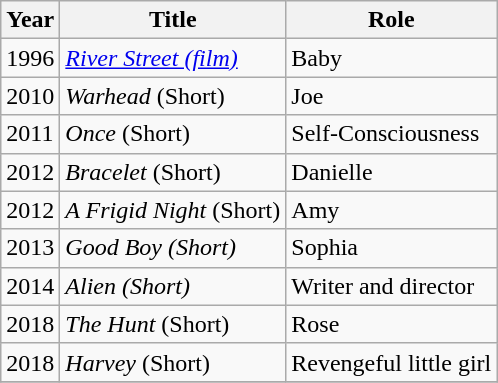<table class="wikitable sortable">
<tr>
<th>Year</th>
<th>Title</th>
<th>Role</th>
</tr>
<tr>
<td>1996</td>
<td><em><a href='#'>River Street (film)</a></em></td>
<td>Baby</td>
</tr>
<tr>
<td>2010</td>
<td><em> Warhead </em> (Short)</td>
<td>Joe</td>
</tr>
<tr>
<td>2011</td>
<td><em> Once </em> (Short)</td>
<td>Self-Consciousness</td>
</tr>
<tr>
<td>2012</td>
<td><em> Bracelet </em> (Short)</td>
<td>Danielle</td>
</tr>
<tr>
<td>2012</td>
<td><em> A Frigid Night </em> (Short)</td>
<td>Amy</td>
</tr>
<tr>
<td>2013</td>
<td><em> Good Boy (Short)</em></td>
<td>Sophia</td>
</tr>
<tr>
<td>2014</td>
<td><em>Alien (Short)</em></td>
<td>Writer and director</td>
</tr>
<tr>
<td>2018</td>
<td><em>The Hunt</em> (Short)   </td>
<td>Rose</td>
</tr>
<tr>
<td>2018</td>
<td><em>Harvey</em> (Short)</td>
<td>Revengeful little girl</td>
</tr>
<tr>
</tr>
</table>
